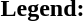<table class="toccolours" style="font-size:100%; white-space:nowrap;">
<tr>
<td><strong>Legend:</strong></td>
<td>      </td>
</tr>
<tr>
<td></td>
</tr>
<tr>
<td></td>
</tr>
</table>
